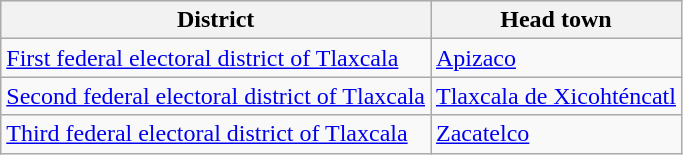<table class="wikitable" border="1">
<tr style="background:#efefef;">
<th><strong>District</strong></th>
<th><strong>Head town</strong></th>
</tr>
<tr>
<td><a href='#'>First federal electoral district of Tlaxcala</a></td>
<td><a href='#'>Apizaco</a></td>
</tr>
<tr>
<td><a href='#'>Second federal electoral district of Tlaxcala</a></td>
<td><a href='#'>Tlaxcala de Xicohténcatl</a></td>
</tr>
<tr>
<td><a href='#'>Third federal electoral district of Tlaxcala</a></td>
<td><a href='#'>Zacatelco</a></td>
</tr>
</table>
